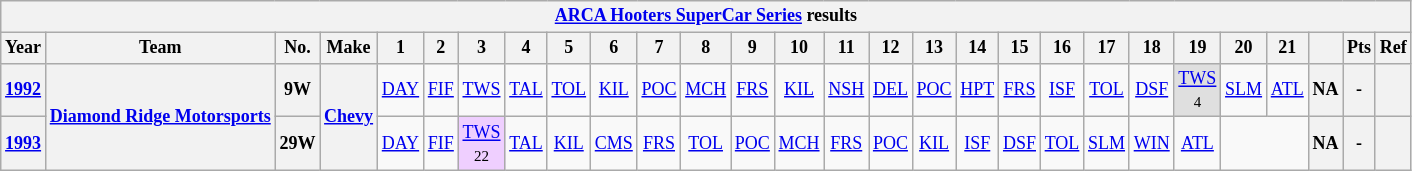<table class="wikitable" style="text-align:center; font-size:75%">
<tr>
<th colspan=45><a href='#'>ARCA Hooters SuperCar Series</a> results</th>
</tr>
<tr>
<th>Year</th>
<th>Team</th>
<th>No.</th>
<th>Make</th>
<th>1</th>
<th>2</th>
<th>3</th>
<th>4</th>
<th>5</th>
<th>6</th>
<th>7</th>
<th>8</th>
<th>9</th>
<th>10</th>
<th>11</th>
<th>12</th>
<th>13</th>
<th>14</th>
<th>15</th>
<th>16</th>
<th>17</th>
<th>18</th>
<th>19</th>
<th>20</th>
<th>21</th>
<th></th>
<th>Pts</th>
<th>Ref</th>
</tr>
<tr>
<th><a href='#'>1992</a></th>
<th rowspan=2><a href='#'>Diamond Ridge Motorsports</a></th>
<th>9W</th>
<th rowspan=2><a href='#'>Chevy</a></th>
<td><a href='#'>DAY</a></td>
<td><a href='#'>FIF</a></td>
<td><a href='#'>TWS</a></td>
<td><a href='#'>TAL</a></td>
<td><a href='#'>TOL</a></td>
<td><a href='#'>KIL</a></td>
<td><a href='#'>POC</a></td>
<td><a href='#'>MCH</a></td>
<td><a href='#'>FRS</a></td>
<td><a href='#'>KIL</a></td>
<td><a href='#'>NSH</a></td>
<td><a href='#'>DEL</a></td>
<td><a href='#'>POC</a></td>
<td><a href='#'>HPT</a></td>
<td><a href='#'>FRS</a></td>
<td><a href='#'>ISF</a></td>
<td><a href='#'>TOL</a></td>
<td><a href='#'>DSF</a></td>
<td style="background:#DFDFDF;"><a href='#'>TWS</a><br><small>4</small></td>
<td><a href='#'>SLM</a></td>
<td><a href='#'>ATL</a></td>
<th>NA</th>
<th>-</th>
<th></th>
</tr>
<tr>
<th><a href='#'>1993</a></th>
<th>29W</th>
<td><a href='#'>DAY</a></td>
<td><a href='#'>FIF</a></td>
<td style="background:#EFCFFF;"><a href='#'>TWS</a><br><small>22</small></td>
<td><a href='#'>TAL</a></td>
<td><a href='#'>KIL</a></td>
<td><a href='#'>CMS</a></td>
<td><a href='#'>FRS</a></td>
<td><a href='#'>TOL</a></td>
<td><a href='#'>POC</a></td>
<td><a href='#'>MCH</a></td>
<td><a href='#'>FRS</a></td>
<td><a href='#'>POC</a></td>
<td><a href='#'>KIL</a></td>
<td><a href='#'>ISF</a></td>
<td><a href='#'>DSF</a></td>
<td><a href='#'>TOL</a></td>
<td><a href='#'>SLM</a></td>
<td><a href='#'>WIN</a></td>
<td><a href='#'>ATL</a></td>
<td colspan=2></td>
<th>NA</th>
<th>-</th>
<th></th>
</tr>
</table>
